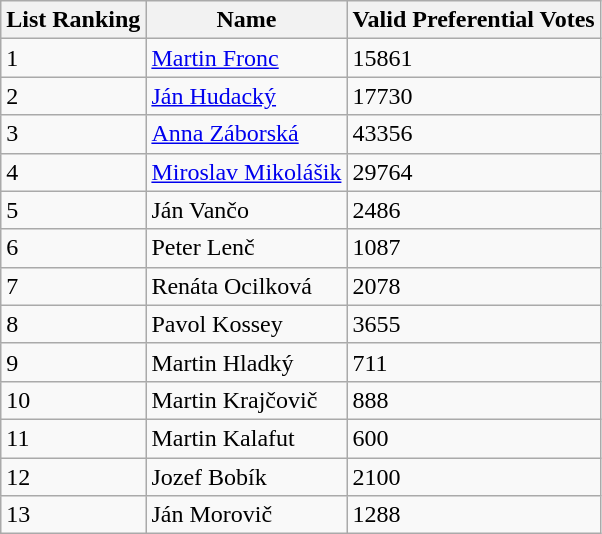<table class="wikitable sortable">
<tr class=>
<th>List Ranking</th>
<th>Name</th>
<th>Valid Preferential Votes</th>
</tr>
<tr>
<td>1</td>
<td><a href='#'>Martin Fronc</a></td>
<td>15861</td>
</tr>
<tr>
<td>2</td>
<td><a href='#'>Ján Hudacký</a></td>
<td>17730</td>
</tr>
<tr>
<td>3</td>
<td><a href='#'>Anna Záborská</a></td>
<td>43356</td>
</tr>
<tr>
<td>4</td>
<td><a href='#'>Miroslav Mikolášik</a></td>
<td>29764</td>
</tr>
<tr>
<td>5</td>
<td>Ján Vančo</td>
<td>2486</td>
</tr>
<tr>
<td>6</td>
<td>Peter Lenč</td>
<td>1087</td>
</tr>
<tr>
<td>7</td>
<td>Renáta Ocilková</td>
<td>2078</td>
</tr>
<tr>
<td>8</td>
<td>Pavol Kossey</td>
<td>3655</td>
</tr>
<tr>
<td>9</td>
<td>Martin Hladký</td>
<td>711</td>
</tr>
<tr>
<td>10</td>
<td>Martin Krajčovič</td>
<td>888</td>
</tr>
<tr>
<td>11</td>
<td>Martin Kalafut</td>
<td>600</td>
</tr>
<tr>
<td>12</td>
<td>Jozef Bobík</td>
<td>2100</td>
</tr>
<tr>
<td>13</td>
<td>Ján Morovič</td>
<td>1288</td>
</tr>
</table>
